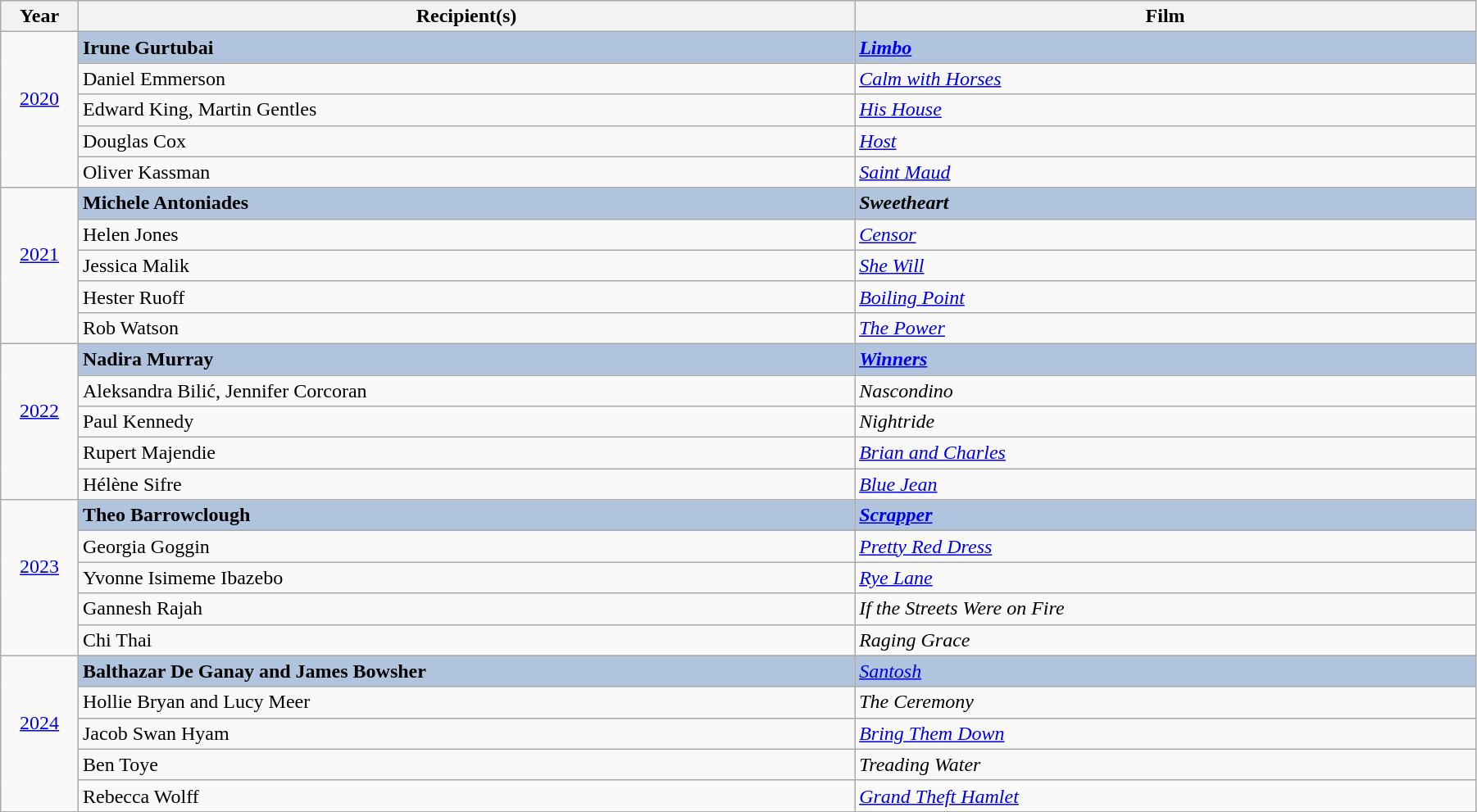<table class="wikitable" width="95%" cellpadding="5">
<tr>
<th width="5%">Year</th>
<th width="50%">Recipient(s)</th>
<th width="40%">Film</th>
</tr>
<tr>
<td rowspan="5" style="text-align:center;"><a href='#'>2020</a><br><br></td>
<td style="background:#B0C4DE"><strong>Irune Gurtubai</strong></td>
<td style="background:#B0C4DE"><strong><em><a href='#'>Limbo</a></em></strong></td>
</tr>
<tr>
<td>Daniel Emmerson</td>
<td><em><a href='#'>Calm with Horses</a></em></td>
</tr>
<tr>
<td>Edward King, Martin Gentles</td>
<td><em><a href='#'>His House</a></em></td>
</tr>
<tr>
<td>Douglas Cox</td>
<td><em><a href='#'>Host</a></em></td>
</tr>
<tr>
<td>Oliver Kassman</td>
<td><em><a href='#'>Saint Maud</a></em></td>
</tr>
<tr>
<td rowspan="5" style="text-align:center;"><a href='#'>2021</a><br><br></td>
<td style="background:#B0C4DE"><strong>Michele Antoniades</strong></td>
<td style="background:#B0C4DE"><strong><em>Sweetheart</em></strong></td>
</tr>
<tr>
<td>Helen Jones</td>
<td><em><a href='#'>Censor</a></em></td>
</tr>
<tr>
<td>Jessica Malik</td>
<td><em><a href='#'>She Will</a></em></td>
</tr>
<tr>
<td>Hester Ruoff</td>
<td><em><a href='#'>Boiling Point</a></em></td>
</tr>
<tr>
<td>Rob Watson</td>
<td><em><a href='#'>The Power</a></em></td>
</tr>
<tr>
<td rowspan="5" style="text-align:center;"><a href='#'>2022</a><br><br></td>
<td style="background:#B0C4DE"><strong>Nadira Murray</strong></td>
<td style="background:#B0C4DE"><strong><em><a href='#'>Winners</a></em></strong></td>
</tr>
<tr>
<td>Aleksandra Bilić, Jennifer Corcoran</td>
<td><em>Nascondino</em></td>
</tr>
<tr>
<td>Paul Kennedy</td>
<td><em>Nightride</em></td>
</tr>
<tr>
<td>Rupert Majendie</td>
<td><em><a href='#'>Brian and Charles</a></em></td>
</tr>
<tr>
<td>Hélène Sifre</td>
<td><em><a href='#'>Blue Jean</a></em></td>
</tr>
<tr>
<td rowspan="5" style="text-align:center;"><a href='#'>2023</a><br><br></td>
<td style="background:#B0C4DE"><strong>Theo Barrowclough</strong></td>
<td style="background:#B0C4DE"><strong><em><a href='#'>Scrapper</a></em></strong></td>
</tr>
<tr>
<td>Georgia Goggin</td>
<td><em><a href='#'>Pretty Red Dress</a></em></td>
</tr>
<tr>
<td>Yvonne Isimeme Ibazebo</td>
<td><em><a href='#'>Rye Lane</a></em></td>
</tr>
<tr>
<td>Gannesh Rajah</td>
<td><em>If the Streets Were on Fire</em></td>
</tr>
<tr>
<td>Chi Thai</td>
<td><em>Raging Grace</em></td>
</tr>
<tr>
<td rowspan="5" style="text-align:center;"><a href='#'>2024</a><br><br></td>
<td style="background:#B0C4DE"><strong>Balthazar De Ganay and James Bowsher</strong></td>
<td style="background:#B0C4DE"><em><a href='#'>Santosh</a></em> </td>
</tr>
<tr>
<td>Hollie Bryan and Lucy Meer</td>
<td><em>The Ceremony</em></td>
</tr>
<tr>
<td>Jacob Swan Hyam</td>
<td><em><a href='#'>Bring Them Down</a></em> </td>
</tr>
<tr>
<td>Ben Toye</td>
<td><em>Treading Water</em></td>
</tr>
<tr>
<td>Rebecca Wolff</td>
<td><em><a href='#'>Grand Theft Hamlet</a></em> </td>
</tr>
<tr>
</tr>
</table>
